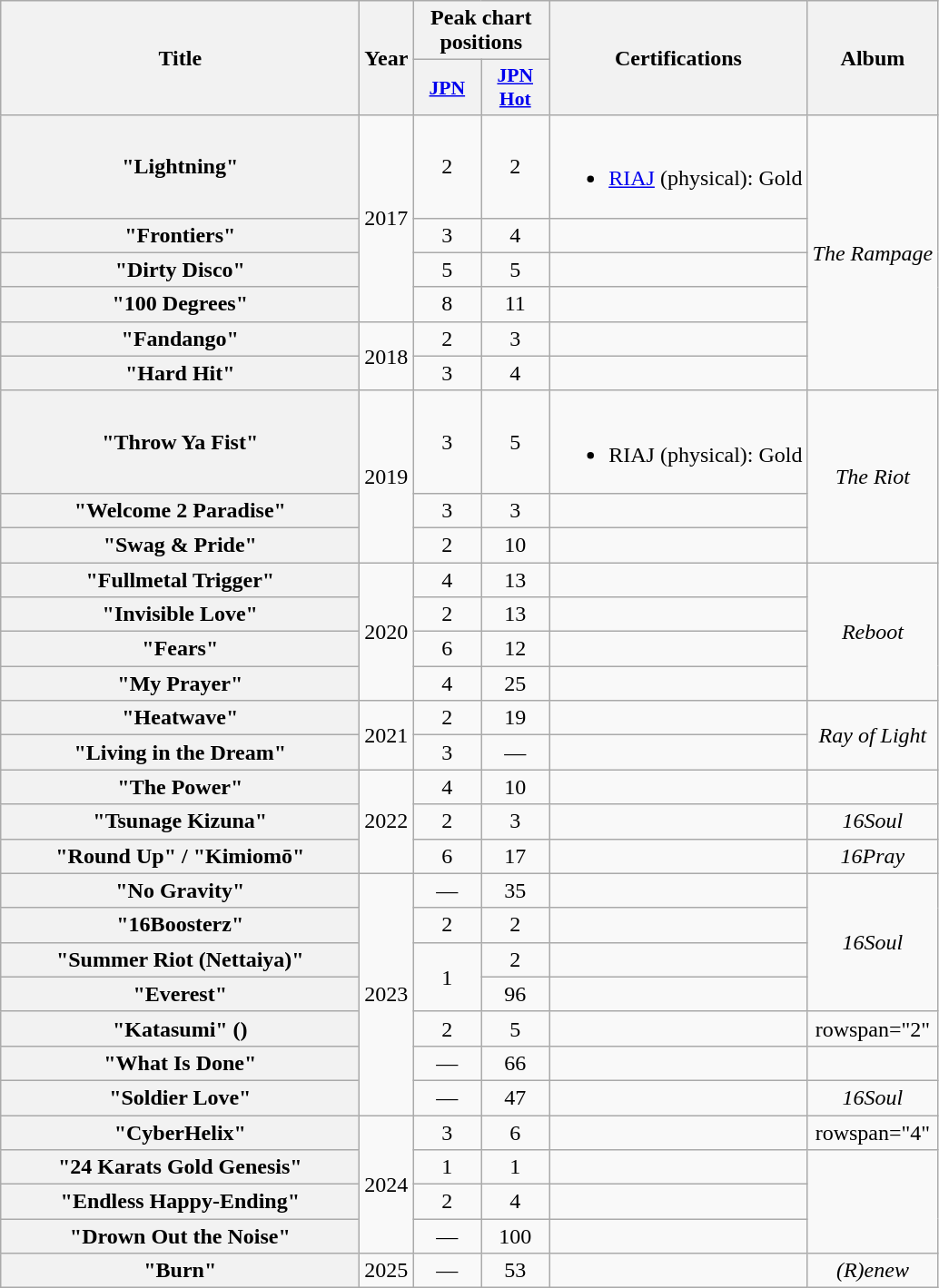<table class="wikitable plainrowheaders" style="text-align:center;">
<tr>
<th rowspan="2" scope="col" style="width:16em;">Title</th>
<th scope="col" rowspan="2">Year</th>
<th scope="col" colspan="2">Peak chart positions</th>
<th scope="col" rowspan="2">Certifications</th>
<th scope="col" rowspan="2">Album</th>
</tr>
<tr>
<th scope="col" style="font-size:90%; width:3em"><a href='#'>JPN</a><br></th>
<th scope="col" style="font-size:90%; width:3em"><a href='#'>JPN<br>Hot</a><br></th>
</tr>
<tr>
<th scope="row">"Lightning"</th>
<td rowspan="4">2017</td>
<td>2</td>
<td>2</td>
<td><br><ul><li><a href='#'>RIAJ</a> <span>(physical)</span>: Gold</li></ul></td>
<td rowspan="6"><em>The Rampage</em></td>
</tr>
<tr>
<th scope="row">"Frontiers"</th>
<td>3</td>
<td>4</td>
<td></td>
</tr>
<tr>
<th scope="row">"Dirty Disco"</th>
<td>5</td>
<td>5</td>
<td></td>
</tr>
<tr>
<th scope="row">"100 Degrees"</th>
<td>8</td>
<td>11</td>
<td></td>
</tr>
<tr>
<th scope="row">"Fandango"</th>
<td rowspan="2">2018</td>
<td>2</td>
<td>3</td>
<td></td>
</tr>
<tr>
<th scope="row">"Hard Hit"</th>
<td>3</td>
<td>4</td>
<td></td>
</tr>
<tr>
<th scope="row">"Throw Ya Fist"</th>
<td rowspan="3">2019</td>
<td>3</td>
<td>5</td>
<td><br><ul><li>RIAJ <span>(physical)</span>: Gold</li></ul></td>
<td rowspan="3"><em>The Riot</em></td>
</tr>
<tr>
<th scope="row">"Welcome 2 Paradise"</th>
<td>3</td>
<td>3</td>
<td></td>
</tr>
<tr>
<th scope="row">"Swag & Pride"</th>
<td>2</td>
<td>10</td>
<td></td>
</tr>
<tr>
<th scope="row">"Fullmetal Trigger"</th>
<td rowspan="4">2020</td>
<td>4</td>
<td>13</td>
<td></td>
<td rowspan="4"><em>Reboot</em></td>
</tr>
<tr>
<th scope="row">"Invisible Love"</th>
<td>2</td>
<td>13</td>
<td></td>
</tr>
<tr>
<th scope="row">"Fears"</th>
<td>6</td>
<td>12</td>
<td></td>
</tr>
<tr>
<th scope="row">"My Prayer"</th>
<td>4</td>
<td>25</td>
<td></td>
</tr>
<tr>
<th scope="row">"Heatwave"</th>
<td rowspan="2">2021</td>
<td>2</td>
<td>19</td>
<td></td>
<td rowspan="2"><em>Ray of Light</em></td>
</tr>
<tr>
<th scope="row">"Living in the Dream"</th>
<td>3</td>
<td>—</td>
<td></td>
</tr>
<tr>
<th scope="row">"The Power"</th>
<td rowspan="3">2022</td>
<td>4</td>
<td>10</td>
<td></td>
<td></td>
</tr>
<tr>
<th scope="row">"Tsunage Kizuna"</th>
<td>2</td>
<td>3</td>
<td></td>
<td><em>16Soul</em></td>
</tr>
<tr>
<th scope="row">"Round Up" / "Kimiomō"<br></th>
<td>6</td>
<td>17</td>
<td></td>
<td><em>16Pray</em></td>
</tr>
<tr>
<th scope="row">"No Gravity"</th>
<td rowspan="7">2023</td>
<td>—</td>
<td>35</td>
<td></td>
<td rowspan="4"><em>16Soul</em></td>
</tr>
<tr>
<th scope="row">"16Boosterz"</th>
<td>2</td>
<td>2</td>
<td></td>
</tr>
<tr>
<th scope="row">"Summer Riot (Nettaiya)"</th>
<td rowspan="2">1</td>
<td>2</td>
<td></td>
</tr>
<tr>
<th scope="row">"Everest"</th>
<td>96</td>
<td></td>
</tr>
<tr>
<th scope="row">"Katasumi" ()</th>
<td>2</td>
<td>5</td>
<td></td>
<td>rowspan="2" </td>
</tr>
<tr>
<th scope="row">"What Is Done"<br></th>
<td>—</td>
<td>66</td>
<td></td>
</tr>
<tr>
<th scope="row">"Soldier Love"</th>
<td>—</td>
<td>47</td>
<td></td>
<td><em>16Soul</em></td>
</tr>
<tr>
<th scope="row">"CyberHelix"</th>
<td rowspan="4">2024</td>
<td>3</td>
<td>6</td>
<td></td>
<td>rowspan="4" </td>
</tr>
<tr>
<th scope="row">"24 Karats Gold Genesis"</th>
<td>1</td>
<td>1</td>
<td></td>
</tr>
<tr>
<th scope="row">"Endless Happy-Ending"</th>
<td>2</td>
<td>4</td>
<td></td>
</tr>
<tr>
<th scope="row">"Drown Out the Noise"</th>
<td>—</td>
<td>100</td>
<td></td>
</tr>
<tr>
<th scope="row">"Burn"</th>
<td>2025</td>
<td>—</td>
<td>53</td>
<td></td>
<td><em>(R)enew</em></td>
</tr>
</table>
